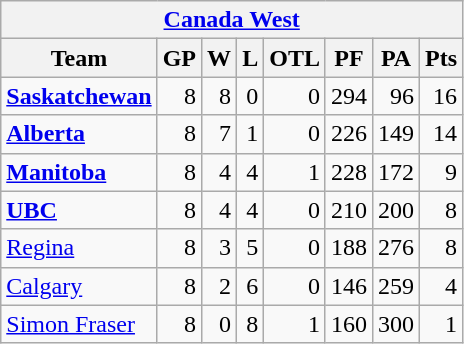<table class="wikitable" align="left">
<tr>
<th colspan="8"><a href='#'>Canada West</a></th>
</tr>
<tr>
<th>Team</th>
<th>GP</th>
<th>W</th>
<th>L</th>
<th>OTL</th>
<th>PF</th>
<th>PA</th>
<th>Pts</th>
</tr>
<tr align="right">
<td align="left"><strong><a href='#'>Saskatchewan</a></strong></td>
<td>8</td>
<td>8</td>
<td>0</td>
<td>0</td>
<td>294</td>
<td>96</td>
<td>16</td>
</tr>
<tr align="right">
<td align="left"><strong><a href='#'>Alberta</a></strong></td>
<td>8</td>
<td>7</td>
<td>1</td>
<td>0</td>
<td>226</td>
<td>149</td>
<td>14</td>
</tr>
<tr align="right">
<td align="left"><strong><a href='#'>Manitoba</a></strong></td>
<td>8</td>
<td>4</td>
<td>4</td>
<td>1</td>
<td>228</td>
<td>172</td>
<td>9</td>
</tr>
<tr align="right">
<td align="left"><strong><a href='#'>UBC</a></strong></td>
<td>8</td>
<td>4</td>
<td>4</td>
<td>0</td>
<td>210</td>
<td>200</td>
<td>8</td>
</tr>
<tr align="right">
<td align="left"><a href='#'>Regina</a></td>
<td>8</td>
<td>3</td>
<td>5</td>
<td>0</td>
<td>188</td>
<td>276</td>
<td>8</td>
</tr>
<tr align="right">
<td align="left"><a href='#'>Calgary</a></td>
<td>8</td>
<td>2</td>
<td>6</td>
<td>0</td>
<td>146</td>
<td>259</td>
<td>4</td>
</tr>
<tr align="right">
<td align="left"><a href='#'>Simon Fraser</a></td>
<td>8</td>
<td>0</td>
<td>8</td>
<td>1</td>
<td>160</td>
<td>300</td>
<td>1</td>
</tr>
</table>
